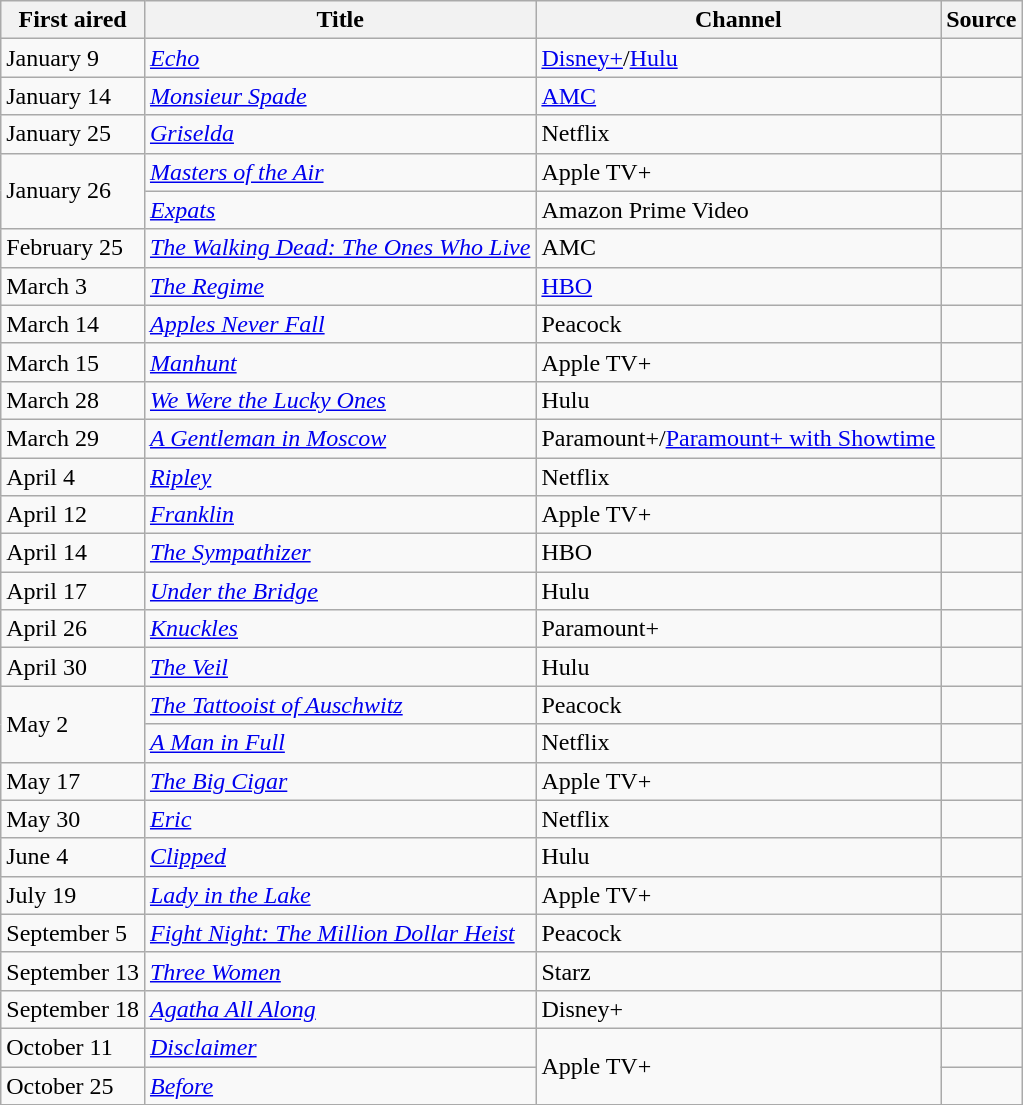<table class="wikitable sortable">
<tr>
<th>First aired</th>
<th>Title</th>
<th>Channel</th>
<th>Source</th>
</tr>
<tr>
<td>January 9</td>
<td><em><a href='#'>Echo</a></em></td>
<td><a href='#'>Disney+</a>/<a href='#'>Hulu</a></td>
<td></td>
</tr>
<tr>
<td>January 14</td>
<td><em><a href='#'>Monsieur Spade</a></em></td>
<td><a href='#'>AMC</a></td>
<td></td>
</tr>
<tr>
<td>January 25</td>
<td><em><a href='#'>Griselda</a></em></td>
<td>Netflix</td>
<td></td>
</tr>
<tr>
<td rowspan="2">January 26</td>
<td><em><a href='#'>Masters of the Air</a></em></td>
<td>Apple TV+</td>
<td></td>
</tr>
<tr>
<td><em><a href='#'>Expats</a></em></td>
<td>Amazon Prime Video</td>
<td></td>
</tr>
<tr>
<td>February 25</td>
<td><em><a href='#'>The Walking Dead: The Ones Who Live</a></em></td>
<td>AMC</td>
<td></td>
</tr>
<tr>
<td>March 3</td>
<td><em><a href='#'>The Regime</a></em></td>
<td><a href='#'>HBO</a></td>
<td></td>
</tr>
<tr>
<td>March 14</td>
<td><em><a href='#'>Apples Never Fall</a></em></td>
<td>Peacock</td>
<td></td>
</tr>
<tr>
<td>March 15</td>
<td><em><a href='#'>Manhunt</a></em></td>
<td>Apple TV+</td>
<td></td>
</tr>
<tr>
<td>March 28</td>
<td><em><a href='#'>We Were the Lucky Ones</a></em></td>
<td>Hulu</td>
<td></td>
</tr>
<tr>
<td>March 29</td>
<td><em><a href='#'>A Gentleman in Moscow</a></em></td>
<td>Paramount+/<a href='#'>Paramount+ with Showtime</a></td>
<td></td>
</tr>
<tr>
<td>April 4</td>
<td><em><a href='#'>Ripley</a></em></td>
<td>Netflix</td>
<td></td>
</tr>
<tr>
<td>April 12</td>
<td><em><a href='#'>Franklin</a></em></td>
<td>Apple TV+</td>
<td></td>
</tr>
<tr>
<td>April 14</td>
<td><em><a href='#'>The Sympathizer</a></em></td>
<td>HBO</td>
<td></td>
</tr>
<tr>
<td>April 17</td>
<td><em><a href='#'>Under the Bridge</a></em></td>
<td>Hulu</td>
<td></td>
</tr>
<tr>
<td>April 26</td>
<td><em><a href='#'>Knuckles</a></em></td>
<td>Paramount+</td>
<td></td>
</tr>
<tr>
<td>April 30</td>
<td><em><a href='#'>The Veil</a></em></td>
<td>Hulu</td>
<td></td>
</tr>
<tr>
<td rowspan="2">May 2</td>
<td><em><a href='#'>The Tattooist of Auschwitz</a></em></td>
<td>Peacock</td>
<td></td>
</tr>
<tr>
<td><em><a href='#'>A Man in Full</a></em></td>
<td>Netflix</td>
<td></td>
</tr>
<tr>
<td>May 17</td>
<td><em><a href='#'>The Big Cigar</a></em></td>
<td>Apple TV+</td>
<td></td>
</tr>
<tr>
<td>May 30</td>
<td><em><a href='#'>Eric</a></em></td>
<td>Netflix</td>
<td></td>
</tr>
<tr>
<td rowspan="1">June 4</td>
<td><em><a href='#'>Clipped</a></em></td>
<td>Hulu</td>
<td></td>
</tr>
<tr>
<td>July 19</td>
<td><em><a href='#'>Lady in the Lake</a></em></td>
<td>Apple TV+</td>
<td></td>
</tr>
<tr>
<td>September 5</td>
<td><em><a href='#'>Fight Night: The Million Dollar Heist</a></em></td>
<td>Peacock</td>
<td></td>
</tr>
<tr>
<td>September 13</td>
<td><em><a href='#'>Three Women</a></em></td>
<td>Starz</td>
<td></td>
</tr>
<tr>
<td>September 18</td>
<td><em><a href='#'>Agatha All Along</a></em></td>
<td>Disney+</td>
<td></td>
</tr>
<tr>
<td>October 11</td>
<td><em><a href='#'>Disclaimer</a></em></td>
<td rowspan="2">Apple TV+</td>
<td></td>
</tr>
<tr>
<td>October 25</td>
<td><em><a href='#'>Before</a></em></td>
<td></td>
</tr>
<tr>
</tr>
</table>
